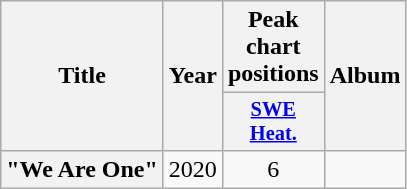<table class="wikitable plainrowheaders" style="text-align:center;">
<tr>
<th scope="col" rowspan="2">Title</th>
<th scope="col" rowspan="2">Year</th>
<th scope="col" colspan="1">Peak chart positions</th>
<th scope="col" rowspan="2">Album</th>
</tr>
<tr>
<th scope="col" style="width:3em;font-size:85%;"><a href='#'>SWE<br>Heat.</a><br></th>
</tr>
<tr>
<th scope="row">"We Are One"</th>
<td>2020</td>
<td>6</td>
<td></td>
</tr>
</table>
